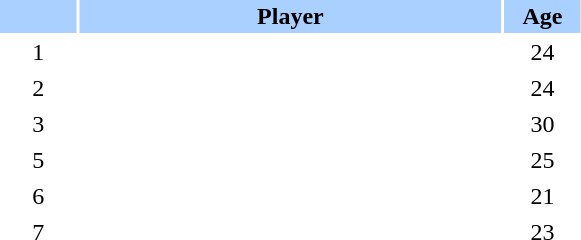<table class="sortable" border="0" cellspacing="2" cellpadding="2">
<tr style="background-color:#AAD0FF">
<th width=8%></th>
<th width=44%>Player</th>
<th width=8%>Age</th>
</tr>
<tr>
<td style="text-align: center;">1</td>
<td></td>
<td style="text-align: center;">24</td>
</tr>
<tr>
<td style="text-align: center;">2</td>
<td></td>
<td style="text-align: center;">24</td>
</tr>
<tr>
<td style="text-align: center;">3</td>
<td></td>
<td style="text-align: center;">30</td>
</tr>
<tr>
<td style="text-align: center;">5</td>
<td></td>
<td style="text-align: center;">25</td>
</tr>
<tr>
<td style="text-align: center;">6</td>
<td></td>
<td style="text-align: center;">21</td>
</tr>
<tr>
<td style="text-align: center;">7</td>
<td></td>
<td style="text-align: center;">23</td>
</tr>
</table>
